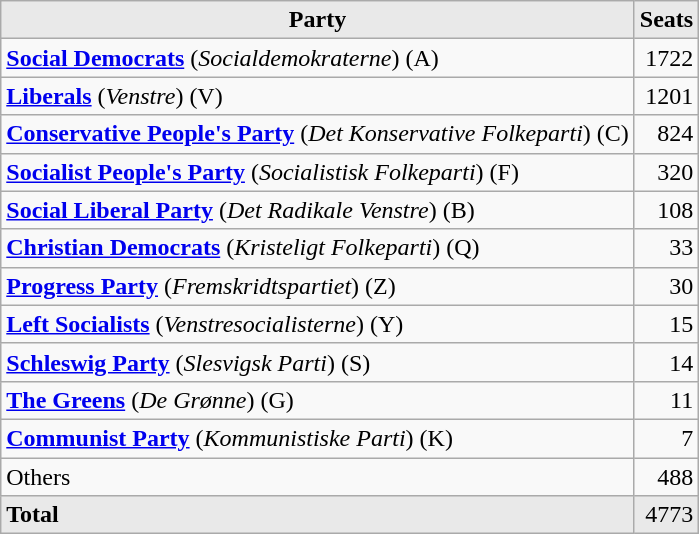<table class="wikitable">
<tr>
<th style="background-color:#E9E9E9">Party</th>
<th style="background-color:#E9E9E9">Seats</th>
</tr>
<tr>
<td><strong><a href='#'>Social Democrats</a></strong> (<em>Socialdemokraterne</em>) (A)</td>
<td align="right">1722</td>
</tr>
<tr>
<td><strong><a href='#'>Liberals</a></strong> (<em>Venstre</em>) (V)</td>
<td align="right">1201</td>
</tr>
<tr>
<td><strong><a href='#'>Conservative People's Party</a></strong> (<em>Det Konservative Folkeparti</em>) (C)</td>
<td align="right">824</td>
</tr>
<tr>
<td><strong><a href='#'>Socialist People's Party</a></strong> (<em>Socialistisk Folkeparti</em>) (F)</td>
<td align="right">320</td>
</tr>
<tr>
<td><strong><a href='#'>Social Liberal Party</a></strong> (<em>Det Radikale Venstre</em>) (B)</td>
<td align="right">108</td>
</tr>
<tr>
<td><strong><a href='#'>Christian Democrats</a></strong> (<em>Kristeligt Folkeparti</em>) (Q)</td>
<td align="right">33</td>
</tr>
<tr>
<td><strong><a href='#'>Progress Party</a></strong> (<em>Fremskridtspartiet</em>) (Z)</td>
<td align="right">30</td>
</tr>
<tr>
<td><strong><a href='#'>Left Socialists</a></strong> (<em>Venstresocialisterne</em>) (Y)</td>
<td align="right">15</td>
</tr>
<tr>
<td><strong><a href='#'>Schleswig Party</a></strong> (<em>Slesvigsk Parti</em>) (S)</td>
<td align="right">14</td>
</tr>
<tr>
<td><strong><a href='#'>The Greens</a></strong> (<em>De Grønne</em>) (G)</td>
<td align="right">11</td>
</tr>
<tr>
<td><strong><a href='#'>Communist Party</a></strong> (<em>Kommunistiske Parti</em>) (K)</td>
<td align="right">7</td>
</tr>
<tr>
<td>Others</td>
<td align="right">488</td>
</tr>
<tr>
<td style="background-color:#E9E9E9"><strong>Total</strong></td>
<td align="right" style="background-color:#E9E9E9">4773</td>
</tr>
</table>
